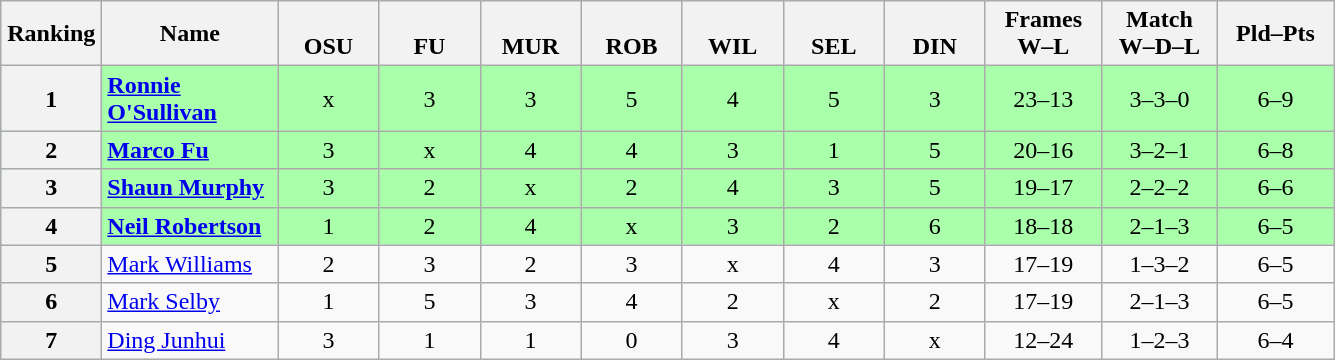<table class="wikitable" style="text-align:center">
<tr>
<th width=60>Ranking</th>
<th class="unsortable" width=110>Name</th>
<th width=60><br> OSU</th>
<th width=60><br> FU</th>
<th width=60><br> MUR</th>
<th width=60><br> ROB</th>
<th width=60><br> WIL</th>
<th width=60><br> SEL</th>
<th width=60><br> DIN</th>
<th ! width=70>Frames<br>W–L</th>
<th width=70>Match<br>W–D–L</th>
<th width=70>Pld–Pts</th>
</tr>
<tr style="background:#aaffaa;">
<th>1</th>
<td align="left"><strong><a href='#'>Ronnie O'Sullivan</a></strong></td>
<td>x</td>
<td>3</td>
<td>3</td>
<td>5</td>
<td>4</td>
<td>5</td>
<td>3</td>
<td>23–13</td>
<td>3–3–0</td>
<td>6–9</td>
</tr>
<tr style="background:#aaffaa;">
<th>2</th>
<td align="left"><strong><a href='#'>Marco Fu</a></strong></td>
<td>3</td>
<td>x</td>
<td>4</td>
<td>4</td>
<td>3</td>
<td>1</td>
<td>5</td>
<td>20–16</td>
<td>3–2–1</td>
<td>6–8</td>
</tr>
<tr style="background:#aaffaa;">
<th>3</th>
<td align="left"><strong><a href='#'>Shaun Murphy</a></strong></td>
<td>3</td>
<td>2</td>
<td>x</td>
<td>2</td>
<td>4</td>
<td>3</td>
<td>5</td>
<td>19–17</td>
<td>2–2–2</td>
<td>6–6</td>
</tr>
<tr style="background:#aaffaa;">
<th>4</th>
<td align="left"><strong><a href='#'>Neil Robertson</a></strong></td>
<td>1</td>
<td>2</td>
<td>4</td>
<td>x</td>
<td>3</td>
<td>2</td>
<td>6</td>
<td>18–18</td>
<td>2–1–3</td>
<td>6–5</td>
</tr>
<tr>
<th>5</th>
<td align="left"><a href='#'>Mark Williams</a></td>
<td>2</td>
<td>3</td>
<td>2</td>
<td>3</td>
<td>x</td>
<td>4</td>
<td>3</td>
<td>17–19</td>
<td>1–3–2</td>
<td>6–5</td>
</tr>
<tr>
<th>6</th>
<td align="left"><a href='#'>Mark Selby</a></td>
<td>1</td>
<td>5</td>
<td>3</td>
<td>4</td>
<td>2</td>
<td>x</td>
<td>2</td>
<td>17–19</td>
<td>2–1–3</td>
<td>6–5</td>
</tr>
<tr>
<th>7</th>
<td align="left"><a href='#'>Ding Junhui</a></td>
<td>3</td>
<td>1</td>
<td>1</td>
<td>0</td>
<td>3</td>
<td>4</td>
<td>x</td>
<td>12–24</td>
<td>1–2–3</td>
<td>6–4</td>
</tr>
</table>
